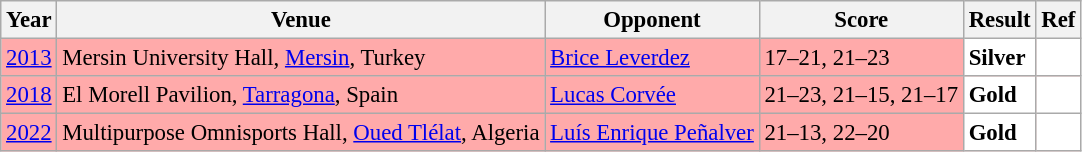<table class="sortable wikitable" style="font-size: 95%;">
<tr>
<th>Year</th>
<th>Venue</th>
<th>Opponent</th>
<th>Score</th>
<th>Result</th>
<th>Ref</th>
</tr>
<tr style="background:#FFAAAA">
<td align="center"><a href='#'>2013</a></td>
<td align="left">Mersin University Hall, <a href='#'>Mersin</a>, Turkey</td>
<td align="left"> <a href='#'>Brice Leverdez</a></td>
<td align="left">17–21, 21–23</td>
<td style="text-align:left; background:white"> <strong>Silver</strong></td>
<td style="text-align:center; background:white"></td>
</tr>
<tr style="background:#FFAAAA">
<td align="center"><a href='#'>2018</a></td>
<td align="left">El Morell Pavilion, <a href='#'>Tarragona</a>, Spain</td>
<td align="left"> <a href='#'>Lucas Corvée</a></td>
<td align="left">21–23, 21–15, 21–17</td>
<td style="text-align:left; background:white"> <strong>Gold</strong></td>
<td style="text-align:center; background:white"></td>
</tr>
<tr style="background:#FFAAAA">
<td align="center"><a href='#'>2022</a></td>
<td align="left">Multipurpose Omnisports Hall, <a href='#'>Oued Tlélat</a>, Algeria</td>
<td align="left"> <a href='#'>Luís Enrique Peñalver</a></td>
<td align="left">21–13, 22–20</td>
<td style="text-align:left; background:white"> <strong>Gold</strong></td>
<td style="text-align:center; background:white"></td>
</tr>
</table>
